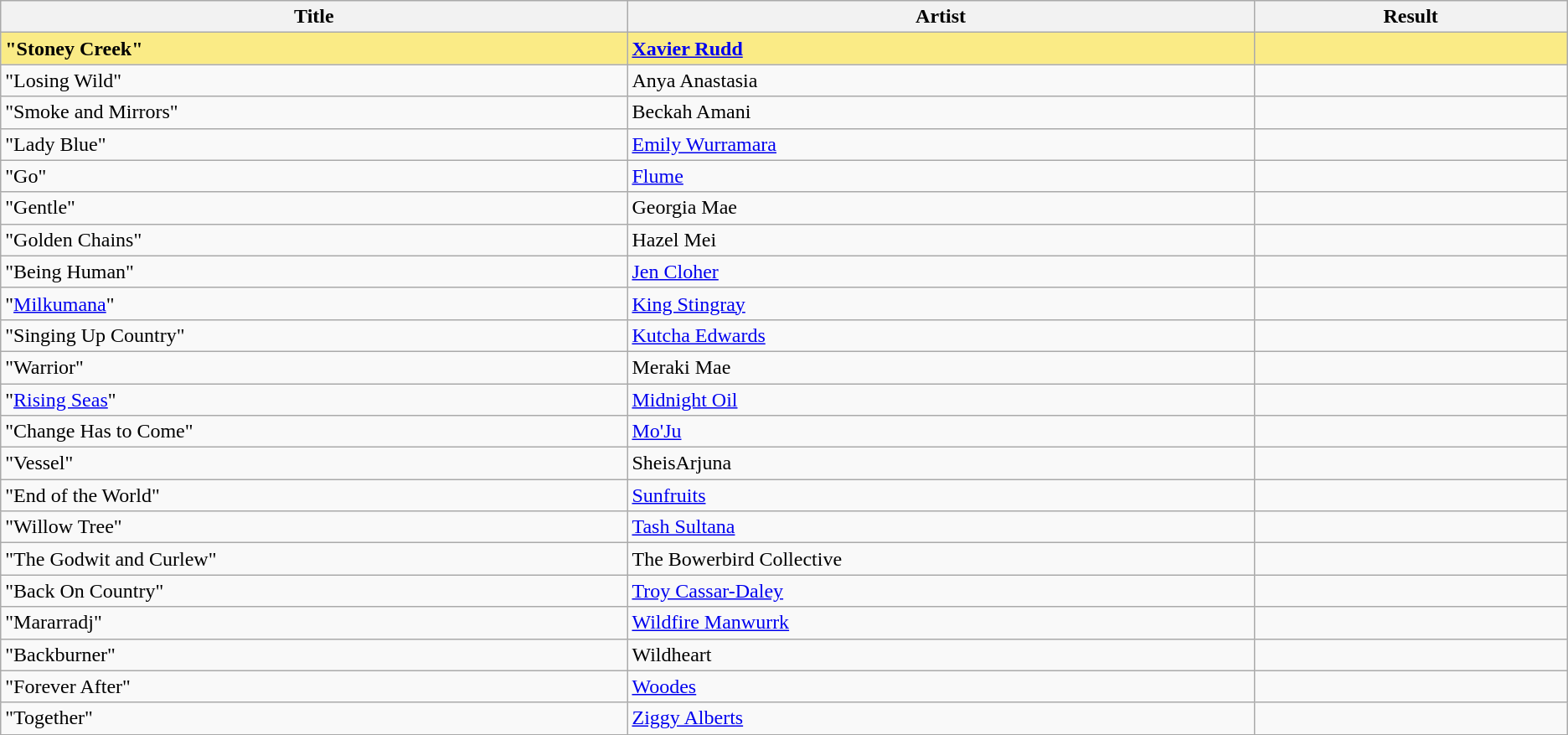<table class="sortable wikitable">
<tr>
<th width="10%">Title</th>
<th width="10%">Artist</th>
<th width="5%">Result</th>
</tr>
<tr style="background:#FAEB86">
<td><strong>"Stoney Creek"</strong></td>
<td><strong><a href='#'>Xavier Rudd</a></strong></td>
<td></td>
</tr>
<tr>
<td>"Losing Wild"</td>
<td>Anya Anastasia</td>
<td></td>
</tr>
<tr>
<td>"Smoke and Mirrors"</td>
<td>Beckah Amani</td>
<td></td>
</tr>
<tr>
<td>"Lady Blue"</td>
<td><a href='#'>Emily Wurramara</a></td>
<td></td>
</tr>
<tr>
<td>"Go"</td>
<td><a href='#'>Flume</a></td>
<td></td>
</tr>
<tr>
<td>"Gentle"</td>
<td>Georgia Mae</td>
<td></td>
</tr>
<tr>
<td>"Golden Chains"</td>
<td>Hazel Mei</td>
<td></td>
</tr>
<tr>
<td>"Being Human"</td>
<td><a href='#'>Jen Cloher</a></td>
<td></td>
</tr>
<tr>
<td>"<a href='#'>Milkumana</a>"</td>
<td><a href='#'>King Stingray</a></td>
<td></td>
</tr>
<tr>
<td>"Singing Up Country"</td>
<td><a href='#'>Kutcha Edwards</a></td>
<td></td>
</tr>
<tr>
<td>"Warrior"</td>
<td>Meraki Mae</td>
<td></td>
</tr>
<tr>
<td>"<a href='#'>Rising Seas</a>"</td>
<td><a href='#'>Midnight Oil</a></td>
<td></td>
</tr>
<tr>
<td>"Change Has to Come"</td>
<td><a href='#'>Mo'Ju</a></td>
<td></td>
</tr>
<tr>
<td>"Vessel"</td>
<td>SheisArjuna</td>
<td></td>
</tr>
<tr>
<td>"End of the World"</td>
<td><a href='#'>Sunfruits</a></td>
<td></td>
</tr>
<tr>
<td>"Willow Tree"</td>
<td><a href='#'>Tash Sultana</a></td>
<td></td>
</tr>
<tr>
<td>"The Godwit and Curlew"</td>
<td>The Bowerbird Collective</td>
<td></td>
</tr>
<tr>
<td>"Back On Country"</td>
<td><a href='#'>Troy Cassar-Daley</a></td>
<td></td>
</tr>
<tr>
<td>"Mararradj"</td>
<td><a href='#'>Wildfire Manwurrk</a></td>
<td></td>
</tr>
<tr>
<td>"Backburner"</td>
<td>Wildheart</td>
<td></td>
</tr>
<tr>
<td>"Forever After"</td>
<td><a href='#'>Woodes</a></td>
<td></td>
</tr>
<tr>
<td>"Together"</td>
<td><a href='#'>Ziggy Alberts</a></td>
<td></td>
</tr>
<tr>
</tr>
</table>
